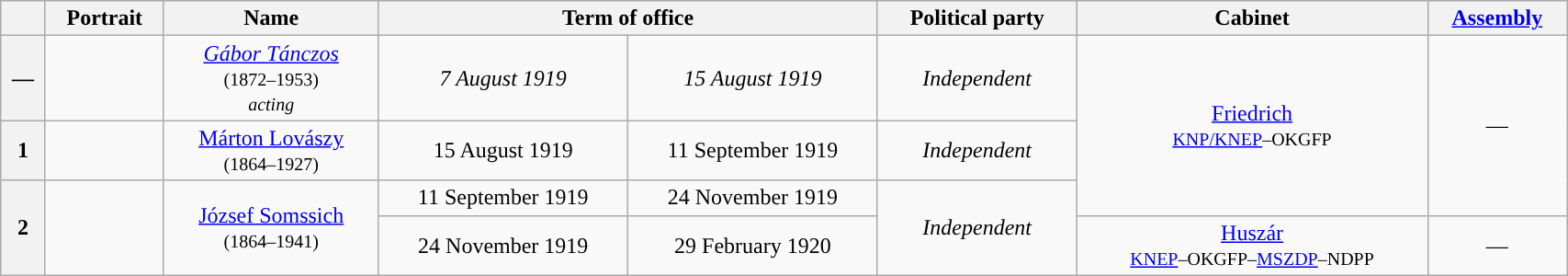<table class="wikitable" style="width:90%; text-align:center;">
<tr>
<th></th>
<th>Portrait</th>
<th>Name<br></th>
<th colspan=2>Term of office</th>
<th>Political party</th>
<th>Cabinet</th>
<th><a href='#'>Assembly</a><br></th>
</tr>
<tr>
<th style="background:">—</th>
<td></td>
<td><em><a href='#'>Gábor Tánczos</a></em><br><small>(1872–1953)<br><em>acting</em></small></td>
<td><em>7 August 1919</em></td>
<td><em>15 August 1919</em></td>
<td><em>Independent</em></td>
<td rowspan="3"><a href='#'>Friedrich</a><br><small><a href='#'>KNP/KNEP</a>–OKGFP</small></td>
<td rowspan="3">—</td>
</tr>
<tr>
<th style="background:">1</th>
<td></td>
<td><a href='#'>Márton Lovászy</a><br><small>(1864–1927)</small></td>
<td>15 August 1919</td>
<td>11 September 1919</td>
<td><em>Independent</em></td>
</tr>
<tr>
<th rowspan="2" style="background:">2</th>
<td rowspan="2"></td>
<td rowspan="2"><a href='#'>József Somssich</a><br><small>(1864–1941)</small></td>
<td>11 September 1919</td>
<td>24 November 1919</td>
<td rowspan="2"><em>Independent</em></td>
</tr>
<tr>
<td>24 November 1919</td>
<td>29 February 1920</td>
<td><a href='#'>Huszár</a><br><small><a href='#'>KNEP</a>–OKGFP–<a href='#'>MSZDP</a>–NDPP</small></td>
<td>—</td>
</tr>
</table>
